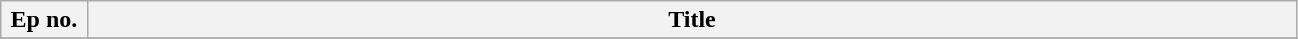<table class="wikitable">
<tr>
<th width="6%">Ep no.</th>
<th width="84%">Title</th>
</tr>
<tr>
</tr>
</table>
